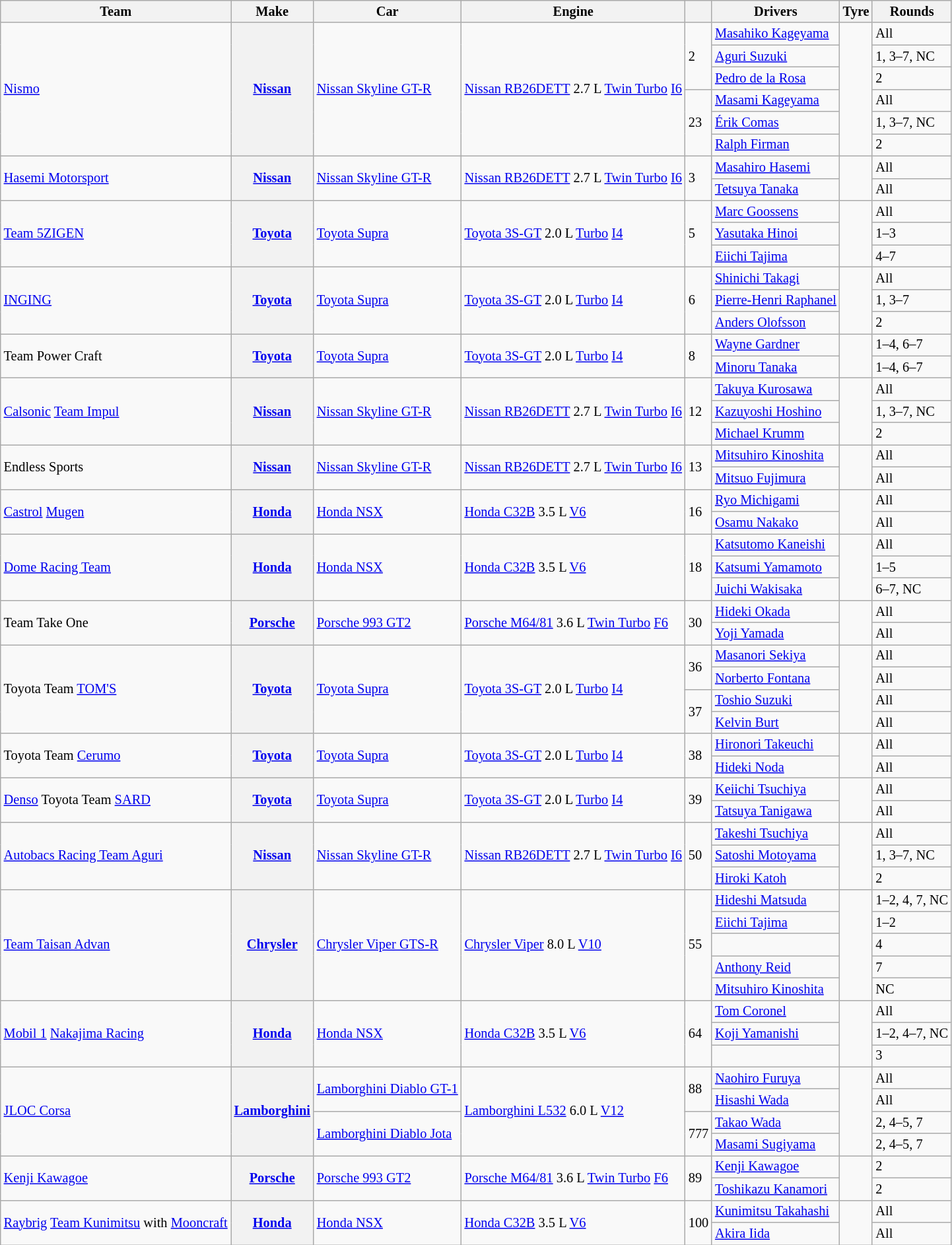<table class="wikitable" style="font-size: 85%;">
<tr>
<th>Team</th>
<th>Make</th>
<th>Car</th>
<th>Engine</th>
<th></th>
<th>Drivers</th>
<th>Tyre</th>
<th>Rounds</th>
</tr>
<tr>
<td rowspan=6><a href='#'>Nismo</a></td>
<th rowspan=6><a href='#'>Nissan</a></th>
<td rowspan=6><a href='#'>Nissan Skyline GT-R</a></td>
<td rowspan=6><a href='#'>Nissan RB26DETT</a> 2.7 L <a href='#'>Twin Turbo</a> <a href='#'>I6</a></td>
<td rowspan=3>2</td>
<td> <a href='#'>Masahiko Kageyama</a></td>
<td rowspan=6 align="center"></td>
<td>All</td>
</tr>
<tr>
<td> <a href='#'>Aguri Suzuki</a></td>
<td>1, 3–7, NC</td>
</tr>
<tr>
<td> <a href='#'>Pedro de la Rosa</a></td>
<td>2</td>
</tr>
<tr>
<td rowspan=3>23</td>
<td> <a href='#'>Masami Kageyama</a></td>
<td>All</td>
</tr>
<tr>
<td> <a href='#'>Érik Comas</a></td>
<td>1, 3–7, NC</td>
</tr>
<tr>
<td> <a href='#'>Ralph Firman</a></td>
<td>2</td>
</tr>
<tr>
<td rowspan=2><a href='#'>Hasemi Motorsport</a></td>
<th rowspan=2><a href='#'>Nissan</a></th>
<td rowspan=2><a href='#'>Nissan Skyline GT-R</a></td>
<td rowspan=2><a href='#'>Nissan RB26DETT</a> 2.7 L <a href='#'>Twin Turbo</a> <a href='#'>I6</a></td>
<td rowspan=2>3</td>
<td> <a href='#'>Masahiro Hasemi</a></td>
<td rowspan=2 align="center"></td>
<td>All</td>
</tr>
<tr>
<td> <a href='#'>Tetsuya Tanaka</a></td>
<td>All</td>
</tr>
<tr>
<td rowspan=3><a href='#'>Team 5ZIGEN</a></td>
<th rowspan=3><a href='#'>Toyota</a></th>
<td rowspan=3><a href='#'>Toyota Supra</a></td>
<td rowspan=3><a href='#'>Toyota 3S-GT</a> 2.0 L <a href='#'>Turbo</a> <a href='#'>I4</a></td>
<td rowspan=3>5</td>
<td> <a href='#'>Marc Goossens</a></td>
<td rowspan=3 align="center"></td>
<td>All</td>
</tr>
<tr>
<td> <a href='#'>Yasutaka Hinoi</a></td>
<td>1–3</td>
</tr>
<tr>
<td> <a href='#'>Eiichi Tajima</a></td>
<td>4–7</td>
</tr>
<tr>
<td rowspan=3><a href='#'>INGING</a></td>
<th rowspan=3><a href='#'>Toyota</a></th>
<td rowspan=3><a href='#'>Toyota Supra</a></td>
<td rowspan=3><a href='#'>Toyota 3S-GT</a> 2.0 L <a href='#'>Turbo</a> <a href='#'>I4</a></td>
<td rowspan=3>6</td>
<td> <a href='#'>Shinichi Takagi</a></td>
<td rowspan=3 align="center"></td>
<td>All</td>
</tr>
<tr>
<td> <a href='#'>Pierre-Henri Raphanel</a></td>
<td>1, 3–7</td>
</tr>
<tr>
<td> <a href='#'>Anders Olofsson</a></td>
<td>2</td>
</tr>
<tr>
<td rowspan=2>Team Power Craft</td>
<th rowspan=2><a href='#'>Toyota</a></th>
<td rowspan=2><a href='#'>Toyota Supra</a></td>
<td rowspan=2><a href='#'>Toyota 3S-GT</a> 2.0 L <a href='#'>Turbo</a> <a href='#'>I4</a></td>
<td rowspan=2>8</td>
<td> <a href='#'>Wayne Gardner</a></td>
<td rowspan=2 align="center"></td>
<td>1–4, 6–7</td>
</tr>
<tr>
<td> <a href='#'>Minoru Tanaka</a></td>
<td>1–4, 6–7</td>
</tr>
<tr>
<td rowspan=3><a href='#'>Calsonic</a> <a href='#'>Team Impul</a></td>
<th rowspan=3><a href='#'>Nissan</a></th>
<td rowspan=3><a href='#'>Nissan Skyline GT-R</a></td>
<td rowspan=3><a href='#'>Nissan RB26DETT</a> 2.7 L <a href='#'>Twin Turbo</a> <a href='#'>I6</a></td>
<td rowspan=3>12</td>
<td> <a href='#'>Takuya Kurosawa</a></td>
<td rowspan=3 align="center"></td>
<td>All</td>
</tr>
<tr>
<td> <a href='#'>Kazuyoshi Hoshino</a></td>
<td>1, 3–7, NC</td>
</tr>
<tr>
<td> <a href='#'>Michael Krumm</a></td>
<td>2</td>
</tr>
<tr>
<td rowspan=2>Endless Sports</td>
<th rowspan=2><a href='#'>Nissan</a></th>
<td rowspan=2><a href='#'>Nissan Skyline GT-R</a></td>
<td rowspan=2><a href='#'>Nissan RB26DETT</a> 2.7 L <a href='#'>Twin Turbo</a> <a href='#'>I6</a></td>
<td rowspan=2>13</td>
<td> <a href='#'>Mitsuhiro Kinoshita</a></td>
<td rowspan=2 align="center"></td>
<td>All</td>
</tr>
<tr>
<td> <a href='#'>Mitsuo Fujimura</a></td>
<td>All</td>
</tr>
<tr>
<td rowspan=2><a href='#'>Castrol</a> <a href='#'>Mugen</a></td>
<th rowspan=2><a href='#'>Honda</a></th>
<td rowspan=2><a href='#'>Honda NSX</a></td>
<td rowspan=2><a href='#'>Honda C32B</a> 3.5 L <a href='#'>V6</a></td>
<td rowspan=2>16</td>
<td> <a href='#'>Ryo Michigami</a></td>
<td rowspan=2 align="center"></td>
<td>All</td>
</tr>
<tr>
<td> <a href='#'>Osamu Nakako</a></td>
<td>All</td>
</tr>
<tr>
<td rowspan=3><a href='#'>Dome Racing Team</a></td>
<th rowspan=3><a href='#'>Honda</a></th>
<td rowspan=3><a href='#'>Honda NSX</a></td>
<td rowspan=3><a href='#'>Honda C32B</a> 3.5 L <a href='#'>V6</a></td>
<td rowspan=3>18</td>
<td> <a href='#'>Katsutomo Kaneishi</a></td>
<td rowspan=3 align="center"></td>
<td>All</td>
</tr>
<tr>
<td> <a href='#'>Katsumi Yamamoto</a></td>
<td>1–5</td>
</tr>
<tr>
<td> <a href='#'>Juichi Wakisaka</a></td>
<td>6–7, NC</td>
</tr>
<tr>
<td rowspan=2>Team Take One</td>
<th rowspan=2><a href='#'>Porsche</a></th>
<td rowspan=2><a href='#'>Porsche 993 GT2</a></td>
<td rowspan=2><a href='#'>Porsche M64/81</a> 3.6 L <a href='#'>Twin Turbo</a> <a href='#'>F6</a></td>
<td rowspan=2>30</td>
<td> <a href='#'>Hideki Okada</a></td>
<td rowspan=2 align="center"></td>
<td>All</td>
</tr>
<tr>
<td> <a href='#'>Yoji Yamada</a></td>
<td>All</td>
</tr>
<tr>
<td rowspan=4>Toyota Team <a href='#'>TOM'S</a></td>
<th rowspan=4><a href='#'>Toyota</a></th>
<td rowspan=4><a href='#'>Toyota Supra</a></td>
<td rowspan=4><a href='#'>Toyota 3S-GT</a> 2.0 L <a href='#'>Turbo</a> <a href='#'>I4</a></td>
<td rowspan=2>36</td>
<td> <a href='#'>Masanori Sekiya</a></td>
<td rowspan=4 align="center"></td>
<td>All</td>
</tr>
<tr>
<td> <a href='#'>Norberto Fontana</a></td>
<td>All</td>
</tr>
<tr>
<td rowspan=2>37</td>
<td> <a href='#'>Toshio Suzuki</a></td>
<td>All</td>
</tr>
<tr>
<td> <a href='#'>Kelvin Burt</a></td>
<td>All</td>
</tr>
<tr>
<td rowspan=2>Toyota Team <a href='#'>Cerumo</a></td>
<th rowspan=2><a href='#'>Toyota</a></th>
<td rowspan=2><a href='#'>Toyota Supra</a></td>
<td rowspan=2><a href='#'>Toyota 3S-GT</a> 2.0 L <a href='#'>Turbo</a> <a href='#'>I4</a></td>
<td rowspan=2>38</td>
<td> <a href='#'>Hironori Takeuchi</a></td>
<td rowspan=2 align="center"></td>
<td>All</td>
</tr>
<tr>
<td> <a href='#'>Hideki Noda</a></td>
<td>All</td>
</tr>
<tr>
<td rowspan=2><a href='#'>Denso</a> Toyota Team <a href='#'>SARD</a></td>
<th rowspan=2><a href='#'>Toyota</a></th>
<td rowspan=2><a href='#'>Toyota Supra</a></td>
<td rowspan=2><a href='#'>Toyota 3S-GT</a> 2.0 L <a href='#'>Turbo</a> <a href='#'>I4</a></td>
<td rowspan=2>39</td>
<td> <a href='#'>Keiichi Tsuchiya</a></td>
<td rowspan=2 align="center"></td>
<td>All</td>
</tr>
<tr>
<td> <a href='#'>Tatsuya Tanigawa</a></td>
<td>All</td>
</tr>
<tr>
<td rowspan=3><a href='#'>Autobacs Racing Team Aguri</a></td>
<th rowspan=3><a href='#'>Nissan</a></th>
<td rowspan=3><a href='#'>Nissan Skyline GT-R</a></td>
<td rowspan=3><a href='#'>Nissan RB26DETT</a> 2.7 L <a href='#'>Twin Turbo</a> <a href='#'>I6</a></td>
<td rowspan=3>50</td>
<td> <a href='#'>Takeshi Tsuchiya</a></td>
<td rowspan=3 align="center"></td>
<td>All</td>
</tr>
<tr>
<td> <a href='#'>Satoshi Motoyama</a></td>
<td>1, 3–7, NC</td>
</tr>
<tr>
<td> <a href='#'>Hiroki Katoh</a></td>
<td>2</td>
</tr>
<tr>
<td rowspan=5><a href='#'>Team Taisan Advan</a></td>
<th rowspan=5><a href='#'>Chrysler</a></th>
<td rowspan=5><a href='#'>Chrysler Viper GTS-R</a></td>
<td rowspan=5><a href='#'>Chrysler Viper</a> 8.0 L <a href='#'>V10</a></td>
<td rowspan=5>55</td>
<td> <a href='#'>Hideshi Matsuda</a></td>
<td rowspan=5 align="center"></td>
<td>1–2, 4, 7, NC</td>
</tr>
<tr>
<td> <a href='#'>Eiichi Tajima</a></td>
<td>1–2</td>
</tr>
<tr>
<td> </td>
<td>4</td>
</tr>
<tr>
<td> <a href='#'>Anthony Reid</a></td>
<td>7</td>
</tr>
<tr>
<td> <a href='#'>Mitsuhiro Kinoshita</a></td>
<td>NC</td>
</tr>
<tr>
<td rowspan=3><a href='#'>Mobil 1</a> <a href='#'>Nakajima Racing</a></td>
<th rowspan=3><a href='#'>Honda</a></th>
<td rowspan=3><a href='#'>Honda NSX</a></td>
<td rowspan=3><a href='#'>Honda C32B</a> 3.5 L <a href='#'>V6</a></td>
<td rowspan=3>64</td>
<td> <a href='#'>Tom Coronel</a></td>
<td rowspan=3 align="center"></td>
<td>All</td>
</tr>
<tr>
<td> <a href='#'>Koji Yamanishi</a></td>
<td>1–2, 4–7, NC</td>
</tr>
<tr>
<td> </td>
<td>3</td>
</tr>
<tr>
<td rowspan=4><a href='#'>JLOC Corsa</a></td>
<th rowspan=4><a href='#'>Lamborghini</a></th>
<td rowspan=2><a href='#'>Lamborghini Diablo GT-1</a></td>
<td rowspan=4><a href='#'>Lamborghini L532</a> 6.0 L <a href='#'>V12</a></td>
<td rowspan=2>88</td>
<td> <a href='#'>Naohiro Furuya</a></td>
<td rowspan=4 align="center"></td>
<td>All</td>
</tr>
<tr>
<td> <a href='#'>Hisashi Wada</a></td>
<td>All</td>
</tr>
<tr>
<td rowspan=2><a href='#'>Lamborghini Diablo Jota</a></td>
<td rowspan=2>777</td>
<td> <a href='#'>Takao Wada</a></td>
<td>2, 4–5, 7</td>
</tr>
<tr>
<td> <a href='#'>Masami Sugiyama</a></td>
<td>2, 4–5, 7</td>
</tr>
<tr>
<td rowspan=2><a href='#'>Kenji Kawagoe</a></td>
<th rowspan=2><a href='#'>Porsche</a></th>
<td rowspan=2><a href='#'>Porsche 993 GT2</a></td>
<td rowspan=2><a href='#'>Porsche M64/81</a> 3.6 L <a href='#'>Twin Turbo</a> <a href='#'>F6</a></td>
<td rowspan=2>89</td>
<td> <a href='#'>Kenji Kawagoe</a></td>
<td rowspan=2 align="center"></td>
<td>2</td>
</tr>
<tr>
<td> <a href='#'>Toshikazu Kanamori</a></td>
<td>2</td>
</tr>
<tr>
<td rowspan=2><a href='#'>Raybrig</a> <a href='#'>Team Kunimitsu</a> with <a href='#'>Mooncraft</a></td>
<th rowspan=2><a href='#'>Honda</a></th>
<td rowspan=2><a href='#'>Honda NSX</a></td>
<td rowspan=2><a href='#'>Honda C32B</a> 3.5 L <a href='#'>V6</a></td>
<td rowspan=2>100</td>
<td> <a href='#'>Kunimitsu Takahashi</a></td>
<td rowspan=2 align="center"></td>
<td>All</td>
</tr>
<tr>
<td> <a href='#'>Akira Iida</a></td>
<td>All</td>
</tr>
</table>
